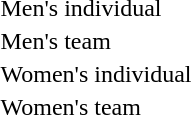<table>
<tr>
<td>Men's individual</td>
<td></td>
<td></td>
<td></td>
</tr>
<tr>
<td>Men's team</td>
<td></td>
<td></td>
<td></td>
</tr>
<tr>
<td>Women's individual</td>
<td></td>
<td></td>
<td></td>
</tr>
<tr>
<td>Women's team</td>
<td></td>
<td></td>
<td></td>
</tr>
</table>
